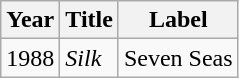<table class="wikitable">
<tr>
<th>Year</th>
<th>Title</th>
<th>Label</th>
</tr>
<tr>
<td align=center>1988</td>
<td><em>Silk</em></td>
<td align=center>Seven Seas</td>
</tr>
</table>
